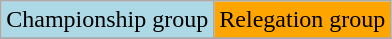<table class="wikitable">
<tr>
<td bgcolor=lightblue>Championship group</td>
<td bgcolor=orange>Relegation group</td>
</tr>
<tr>
</tr>
</table>
